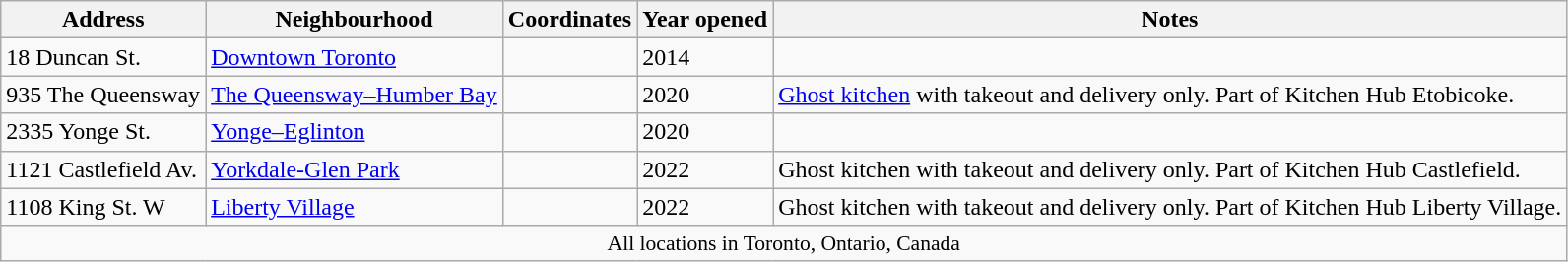<table class="wikitable">
<tr>
<th>Address</th>
<th>Neighbourhood</th>
<th>Coordinates</th>
<th>Year opened</th>
<th>Notes</th>
</tr>
<tr>
<td>18 Duncan St.</td>
<td><a href='#'>Downtown Toronto</a></td>
<td></td>
<td>2014</td>
<td></td>
</tr>
<tr>
<td>935 The Queensway</td>
<td><a href='#'>The Queensway–Humber Bay</a></td>
<td></td>
<td>2020</td>
<td><a href='#'>Ghost kitchen</a> with takeout and delivery only. Part of Kitchen Hub Etobicoke.</td>
</tr>
<tr>
<td>2335 Yonge St.</td>
<td><a href='#'>Yonge–Eglinton</a></td>
<td></td>
<td>2020</td>
<td></td>
</tr>
<tr>
<td>1121 Castlefield Av.</td>
<td><a href='#'>Yorkdale-Glen Park</a></td>
<td></td>
<td>2022</td>
<td>Ghost kitchen with takeout and delivery only. Part of Kitchen Hub Castlefield.</td>
</tr>
<tr>
<td>1108 King St. W</td>
<td><a href='#'>Liberty Village</a></td>
<td></td>
<td>2022</td>
<td>Ghost kitchen with takeout and delivery only. Part of Kitchen Hub Liberty Village.</td>
</tr>
<tr>
<td colspan="5" style="font-size:90%;text-align:center">All locations in Toronto, Ontario, Canada</td>
</tr>
</table>
